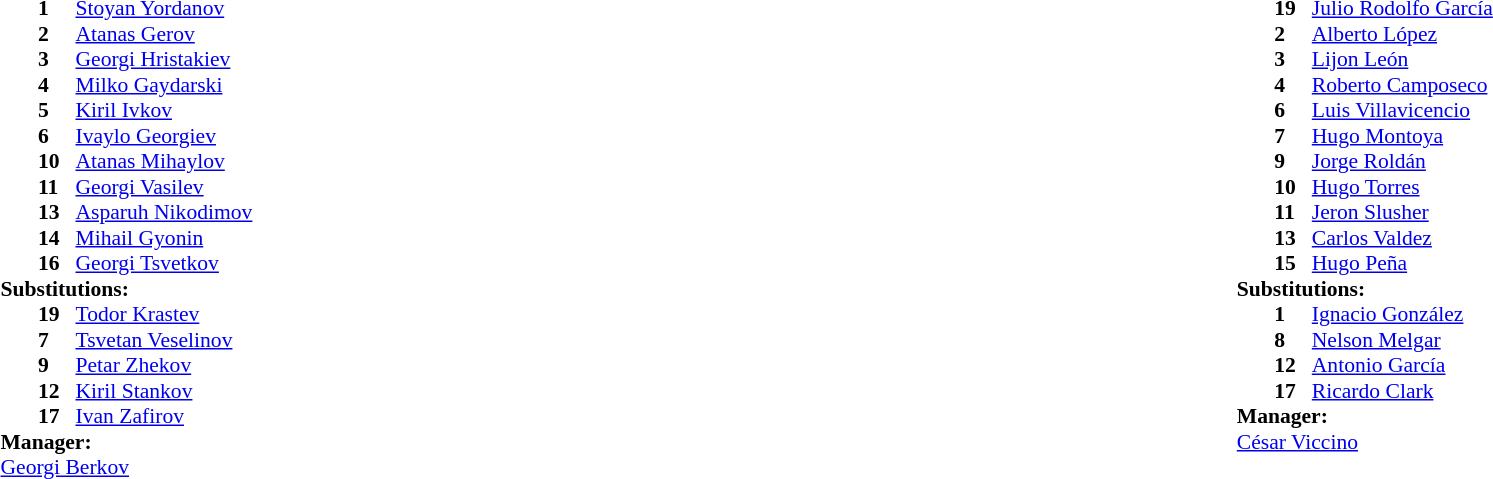<table width="100%">
<tr>
<td valign="top" width="40%"><br><table style="font-size:90%" cellspacing="0" cellpadding="0">
<tr>
<th width=25></th>
<th width=25></th>
</tr>
<tr>
<td></td>
<td><strong>1</strong></td>
<td><a href='#'>Stoyan Yordanov</a></td>
</tr>
<tr>
<td></td>
<td><strong>2</strong></td>
<td><a href='#'>Atanas Gerov</a></td>
</tr>
<tr>
<td></td>
<td><strong>3</strong></td>
<td><a href='#'>Georgi Hristakiev</a></td>
</tr>
<tr>
<td></td>
<td><strong>4</strong></td>
<td><a href='#'>Milko Gaydarski</a></td>
</tr>
<tr>
<td></td>
<td><strong>5</strong></td>
<td><a href='#'>Kiril Ivkov</a></td>
</tr>
<tr>
<td></td>
<td><strong>6</strong></td>
<td><a href='#'>Ivaylo Georgiev</a></td>
</tr>
<tr>
<td></td>
<td><strong>10</strong></td>
<td><a href='#'>Atanas Mihaylov</a></td>
</tr>
<tr>
<td></td>
<td><strong>11</strong></td>
<td><a href='#'>Georgi Vasilev</a></td>
<td></td>
<td></td>
</tr>
<tr>
<td></td>
<td><strong>13</strong></td>
<td><a href='#'>Asparuh Nikodimov</a></td>
</tr>
<tr>
<td></td>
<td><strong>14</strong></td>
<td><a href='#'>Mihail Gyonin</a></td>
</tr>
<tr>
<td></td>
<td><strong>16</strong></td>
<td><a href='#'>Georgi Tsvetkov</a></td>
<td></td>
<td></td>
</tr>
<tr>
<td colspan=3><strong>Substitutions:</strong></td>
</tr>
<tr>
<td></td>
<td><strong>19</strong></td>
<td><a href='#'>Todor Krastev</a></td>
</tr>
<tr>
<td></td>
<td><strong>7</strong></td>
<td><a href='#'>Tsvetan Veselinov</a></td>
<td></td>
<td></td>
</tr>
<tr>
<td></td>
<td><strong>9</strong></td>
<td><a href='#'>Petar Zhekov</a></td>
<td></td>
<td></td>
</tr>
<tr>
<td></td>
<td><strong>12</strong></td>
<td><a href='#'>Kiril Stankov</a></td>
</tr>
<tr>
<td></td>
<td><strong>17</strong></td>
<td><a href='#'>Ivan Zafirov</a></td>
</tr>
<tr>
<td colspan=3><strong>Manager:</strong></td>
</tr>
<tr>
<td colspan=3> <a href='#'>Georgi Berkov</a></td>
</tr>
</table>
</td>
<td valign="top" width="50%"><br><table style="font-size:90%; margin:auto" cellspacing="0" cellpadding="0">
<tr>
<th width=25></th>
<th width=25></th>
</tr>
<tr>
<td></td>
<td><strong>19</strong></td>
<td><a href='#'>Julio Rodolfo García</a></td>
<td></td>
<td></td>
</tr>
<tr>
<td></td>
<td><strong>2</strong></td>
<td><a href='#'>Alberto López</a></td>
</tr>
<tr>
<td></td>
<td><strong>3</strong></td>
<td><a href='#'>Lijon León</a></td>
</tr>
<tr>
<td></td>
<td><strong>4</strong></td>
<td><a href='#'>Roberto Camposeco</a></td>
</tr>
<tr>
<td></td>
<td><strong>6</strong></td>
<td><a href='#'>Luis Villavicencio</a></td>
</tr>
<tr>
<td></td>
<td><strong>7</strong></td>
<td><a href='#'>Hugo Montoya</a></td>
</tr>
<tr>
<td></td>
<td><strong>9</strong></td>
<td><a href='#'>Jorge Roldán</a></td>
</tr>
<tr>
<td></td>
<td><strong>10</strong></td>
<td><a href='#'>Hugo Torres</a></td>
</tr>
<tr>
<td></td>
<td><strong>11</strong></td>
<td><a href='#'>Jeron Slusher</a></td>
</tr>
<tr>
<td></td>
<td><strong>13</strong></td>
<td><a href='#'>Carlos Valdez</a></td>
</tr>
<tr>
<td></td>
<td><strong>15</strong></td>
<td><a href='#'>Hugo Peña</a></td>
</tr>
<tr>
<td colspan=3><strong>Substitutions:</strong></td>
</tr>
<tr>
<td></td>
<td><strong>1</strong></td>
<td><a href='#'>Ignacio González</a></td>
<td></td>
<td></td>
</tr>
<tr>
<td></td>
<td><strong>8</strong></td>
<td><a href='#'>Nelson Melgar</a></td>
</tr>
<tr>
<td></td>
<td><strong>12</strong></td>
<td><a href='#'>Antonio García</a></td>
</tr>
<tr>
<td></td>
<td><strong>17</strong></td>
<td><a href='#'>Ricardo Clark</a></td>
</tr>
<tr>
<td colspan=3><strong>Manager:</strong></td>
</tr>
<tr>
<td colspan=3> <a href='#'>César Viccino</a></td>
</tr>
</table>
</td>
</tr>
</table>
